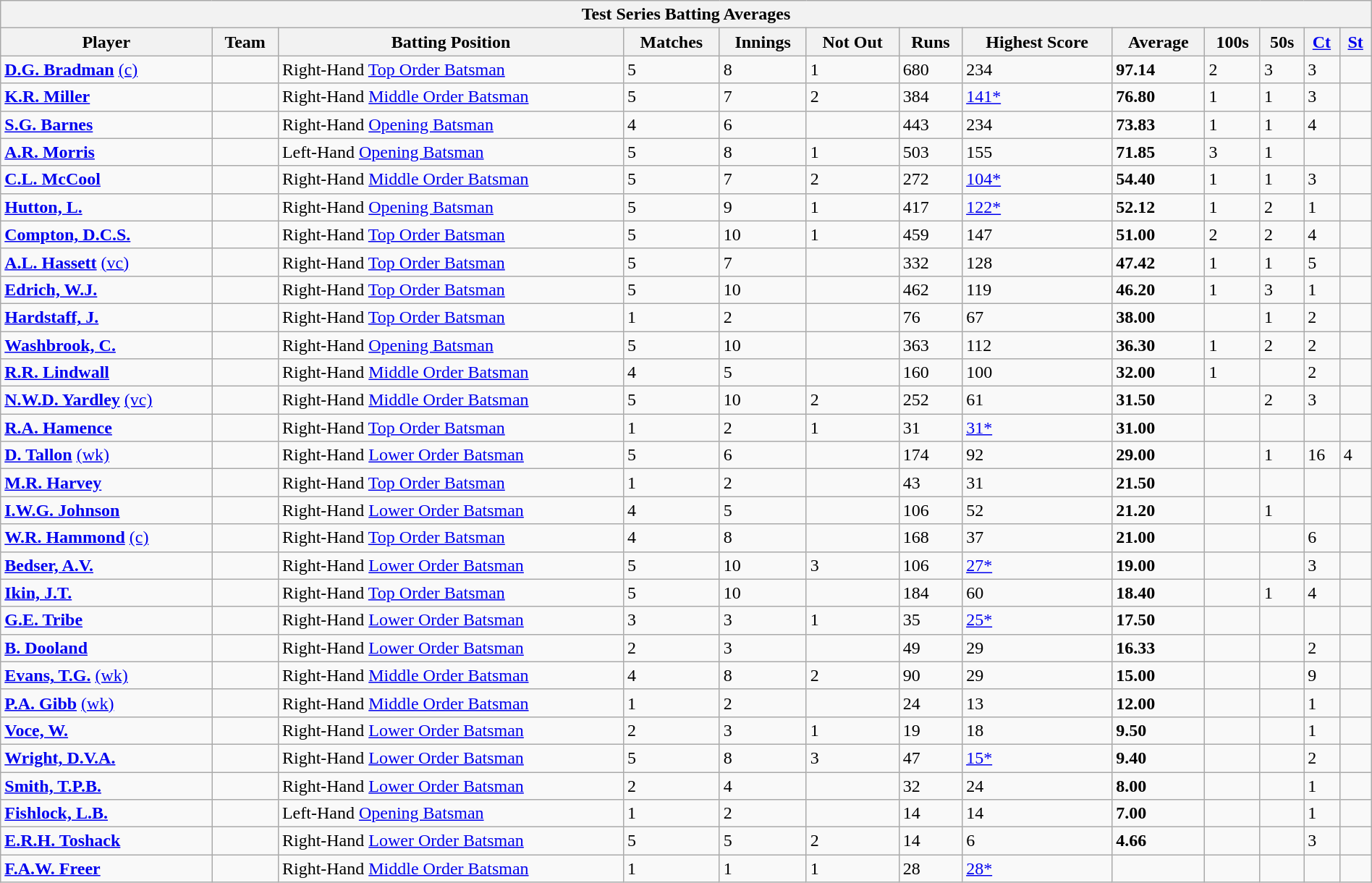<table class="wikitable" style="width:100%;">
<tr>
<th colspan=13>Test Series Batting Averages</th>
</tr>
<tr>
<th>Player</th>
<th>Team</th>
<th>Batting Position</th>
<th>Matches</th>
<th>Innings</th>
<th>Not Out</th>
<th>Runs</th>
<th>Highest Score</th>
<th>Average</th>
<th>100s</th>
<th>50s</th>
<th><a href='#'>Ct</a></th>
<th><a href='#'>St</a></th>
</tr>
<tr align=left>
<td><strong><a href='#'>D.G. Bradman</a></strong> <a href='#'>(c)</a></td>
<td></td>
<td>Right-Hand <a href='#'>Top Order Batsman</a></td>
<td>5</td>
<td>8</td>
<td>1</td>
<td>680</td>
<td>234</td>
<td><strong>97.14</strong></td>
<td>2</td>
<td>3</td>
<td>3</td>
<td></td>
</tr>
<tr align=left>
<td><strong><a href='#'>K.R. Miller</a></strong></td>
<td></td>
<td>Right-Hand <a href='#'>Middle Order Batsman</a></td>
<td>5</td>
<td>7</td>
<td>2</td>
<td>384</td>
<td><a href='#'>141*</a></td>
<td><strong>76.80</strong></td>
<td>1</td>
<td>1</td>
<td>3</td>
<td></td>
</tr>
<tr align=left>
<td><strong><a href='#'>S.G. Barnes</a></strong></td>
<td></td>
<td>Right-Hand <a href='#'>Opening Batsman</a></td>
<td>4</td>
<td>6</td>
<td></td>
<td>443</td>
<td>234</td>
<td><strong>73.83</strong></td>
<td>1</td>
<td>1</td>
<td>4</td>
<td></td>
</tr>
<tr align=left>
<td><strong><a href='#'>A.R. Morris</a></strong></td>
<td></td>
<td>Left-Hand <a href='#'>Opening Batsman</a></td>
<td>5</td>
<td>8</td>
<td>1</td>
<td>503</td>
<td>155</td>
<td><strong>71.85</strong></td>
<td>3</td>
<td>1</td>
<td></td>
<td></td>
</tr>
<tr align=left>
<td><strong><a href='#'>C.L. McCool</a></strong></td>
<td></td>
<td>Right-Hand <a href='#'>Middle Order Batsman</a></td>
<td>5</td>
<td>7</td>
<td>2</td>
<td>272</td>
<td><a href='#'>104*</a></td>
<td><strong>54.40</strong></td>
<td>1</td>
<td>1</td>
<td>3</td>
<td></td>
</tr>
<tr align=left>
<td><strong><a href='#'>Hutton, L.</a></strong></td>
<td></td>
<td>Right-Hand <a href='#'>Opening Batsman</a></td>
<td>5</td>
<td>9</td>
<td>1</td>
<td>417</td>
<td><a href='#'>122*</a></td>
<td><strong>52.12</strong></td>
<td>1</td>
<td>2</td>
<td>1</td>
<td></td>
</tr>
<tr align=left>
<td><strong><a href='#'>Compton, D.C.S.</a></strong></td>
<td></td>
<td>Right-Hand <a href='#'>Top Order Batsman</a></td>
<td>5</td>
<td>10</td>
<td>1</td>
<td>459</td>
<td>147</td>
<td><strong>51.00</strong></td>
<td>2</td>
<td>2</td>
<td>4</td>
<td></td>
</tr>
<tr align=left>
<td><strong><a href='#'>A.L. Hassett</a></strong> <a href='#'>(vc)</a></td>
<td></td>
<td>Right-Hand <a href='#'>Top Order Batsman</a></td>
<td>5</td>
<td>7</td>
<td></td>
<td>332</td>
<td>128</td>
<td><strong>47.42</strong></td>
<td>1</td>
<td>1</td>
<td>5</td>
<td></td>
</tr>
<tr align=left>
<td><strong><a href='#'>Edrich, W.J.</a></strong></td>
<td></td>
<td>Right-Hand <a href='#'>Top Order Batsman</a></td>
<td>5</td>
<td>10</td>
<td></td>
<td>462</td>
<td>119</td>
<td><strong>46.20</strong></td>
<td>1</td>
<td>3</td>
<td>1</td>
<td></td>
</tr>
<tr align=left>
<td><strong><a href='#'>Hardstaff, J.</a></strong></td>
<td></td>
<td>Right-Hand <a href='#'>Top Order Batsman</a></td>
<td>1</td>
<td>2</td>
<td></td>
<td>76</td>
<td>67</td>
<td><strong>38.00</strong></td>
<td></td>
<td>1</td>
<td>2</td>
<td></td>
</tr>
<tr align=left>
<td><strong><a href='#'>Washbrook, C.</a></strong></td>
<td></td>
<td>Right-Hand <a href='#'>Opening Batsman</a></td>
<td>5</td>
<td>10</td>
<td></td>
<td>363</td>
<td>112</td>
<td><strong>36.30</strong></td>
<td>1</td>
<td>2</td>
<td>2</td>
<td></td>
</tr>
<tr align=left>
<td><strong><a href='#'>R.R. Lindwall</a></strong></td>
<td></td>
<td>Right-Hand <a href='#'>Middle Order Batsman</a></td>
<td>4</td>
<td>5</td>
<td></td>
<td>160</td>
<td>100</td>
<td><strong>32.00</strong></td>
<td>1</td>
<td></td>
<td>2</td>
<td></td>
</tr>
<tr align=left>
<td><strong><a href='#'>N.W.D. Yardley</a></strong> <a href='#'>(vc)</a></td>
<td></td>
<td>Right-Hand <a href='#'>Middle Order Batsman</a></td>
<td>5</td>
<td>10</td>
<td>2</td>
<td>252</td>
<td>61</td>
<td><strong>31.50</strong></td>
<td></td>
<td>2</td>
<td>3</td>
<td></td>
</tr>
<tr align=left>
<td><strong><a href='#'>R.A. Hamence</a></strong></td>
<td></td>
<td>Right-Hand <a href='#'>Top Order Batsman</a></td>
<td>1</td>
<td>2</td>
<td>1</td>
<td>31</td>
<td><a href='#'>31*</a></td>
<td><strong>31.00</strong></td>
<td></td>
<td></td>
<td></td>
<td></td>
</tr>
<tr align=left>
<td><strong><a href='#'>D. Tallon</a></strong> <a href='#'>(wk)</a></td>
<td></td>
<td>Right-Hand <a href='#'>Lower Order Batsman</a></td>
<td>5</td>
<td>6</td>
<td></td>
<td>174</td>
<td>92</td>
<td><strong>29.00</strong></td>
<td></td>
<td>1</td>
<td>16</td>
<td>4</td>
</tr>
<tr align=left>
<td><strong><a href='#'>M.R. Harvey</a></strong></td>
<td></td>
<td>Right-Hand <a href='#'>Top Order Batsman</a></td>
<td>1</td>
<td>2</td>
<td></td>
<td>43</td>
<td>31</td>
<td><strong>21.50</strong></td>
<td></td>
<td></td>
<td></td>
<td></td>
</tr>
<tr align=left>
<td><strong><a href='#'>I.W.G. Johnson</a></strong></td>
<td></td>
<td>Right-Hand <a href='#'>Lower Order Batsman</a></td>
<td>4</td>
<td>5</td>
<td></td>
<td>106</td>
<td>52</td>
<td><strong>21.20</strong></td>
<td></td>
<td>1</td>
<td></td>
<td></td>
</tr>
<tr align=left>
<td><strong><a href='#'>W.R. Hammond</a></strong> <a href='#'>(c)</a></td>
<td></td>
<td>Right-Hand <a href='#'>Top Order Batsman</a></td>
<td>4</td>
<td>8</td>
<td></td>
<td>168</td>
<td>37</td>
<td><strong>21.00</strong></td>
<td></td>
<td></td>
<td>6</td>
<td></td>
</tr>
<tr align=left>
<td><strong><a href='#'>Bedser, A.V.</a></strong></td>
<td></td>
<td>Right-Hand <a href='#'>Lower Order Batsman</a></td>
<td>5</td>
<td>10</td>
<td>3</td>
<td>106</td>
<td><a href='#'>27*</a></td>
<td><strong>19.00</strong></td>
<td></td>
<td></td>
<td>3</td>
<td></td>
</tr>
<tr align=left>
<td><strong><a href='#'>Ikin, J.T.</a></strong></td>
<td></td>
<td>Right-Hand <a href='#'>Top Order Batsman</a></td>
<td>5</td>
<td>10</td>
<td></td>
<td>184</td>
<td>60</td>
<td><strong>18.40</strong></td>
<td></td>
<td>1</td>
<td>4</td>
<td></td>
</tr>
<tr align=left>
<td><strong><a href='#'>G.E. Tribe</a></strong></td>
<td></td>
<td>Right-Hand <a href='#'>Lower Order Batsman</a></td>
<td>3</td>
<td>3</td>
<td>1</td>
<td>35</td>
<td><a href='#'>25*</a></td>
<td><strong>17.50</strong></td>
<td></td>
<td></td>
<td></td>
<td></td>
</tr>
<tr align=left>
<td><strong><a href='#'>B. Dooland</a></strong></td>
<td></td>
<td>Right-Hand <a href='#'>Lower Order Batsman</a></td>
<td>2</td>
<td>3</td>
<td></td>
<td>49</td>
<td>29</td>
<td><strong>16.33</strong></td>
<td></td>
<td></td>
<td>2</td>
<td></td>
</tr>
<tr align=left>
<td><strong><a href='#'>Evans, T.G.</a></strong> <a href='#'>(wk)</a></td>
<td></td>
<td>Right-Hand <a href='#'>Middle Order Batsman</a></td>
<td>4</td>
<td>8</td>
<td>2</td>
<td>90</td>
<td>29</td>
<td><strong>15.00</strong></td>
<td></td>
<td></td>
<td>9</td>
<td></td>
</tr>
<tr align=left>
<td><strong><a href='#'>P.A. Gibb</a></strong> <a href='#'>(wk)</a></td>
<td></td>
<td>Right-Hand <a href='#'>Middle Order Batsman</a></td>
<td>1</td>
<td>2</td>
<td></td>
<td>24</td>
<td>13</td>
<td><strong>12.00</strong></td>
<td></td>
<td></td>
<td>1</td>
<td></td>
</tr>
<tr align=left>
<td><strong><a href='#'>Voce, W.</a></strong></td>
<td></td>
<td>Right-Hand <a href='#'>Lower Order Batsman</a></td>
<td>2</td>
<td>3</td>
<td>1</td>
<td>19</td>
<td>18</td>
<td><strong>9.50</strong></td>
<td></td>
<td></td>
<td>1</td>
<td></td>
</tr>
<tr align=left>
<td><strong><a href='#'>Wright, D.V.A.</a></strong></td>
<td></td>
<td>Right-Hand <a href='#'>Lower Order Batsman</a></td>
<td>5</td>
<td>8</td>
<td>3</td>
<td>47</td>
<td><a href='#'>15*</a></td>
<td><strong>9.40</strong></td>
<td></td>
<td></td>
<td>2</td>
<td></td>
</tr>
<tr align=left>
<td><strong><a href='#'>Smith, T.P.B.</a></strong></td>
<td></td>
<td>Right-Hand <a href='#'>Lower Order Batsman</a></td>
<td>2</td>
<td>4</td>
<td></td>
<td>32</td>
<td>24</td>
<td><strong>8.00</strong></td>
<td></td>
<td></td>
<td>1</td>
<td></td>
</tr>
<tr align=left>
<td><strong><a href='#'>Fishlock, L.B.</a></strong></td>
<td></td>
<td>Left-Hand <a href='#'>Opening Batsman</a></td>
<td>1</td>
<td>2</td>
<td></td>
<td>14</td>
<td>14</td>
<td><strong>7.00</strong></td>
<td></td>
<td></td>
<td>1</td>
<td></td>
</tr>
<tr align=left>
<td><strong><a href='#'>E.R.H. Toshack</a></strong></td>
<td></td>
<td>Right-Hand <a href='#'>Lower Order Batsman</a></td>
<td>5</td>
<td>5</td>
<td>2</td>
<td>14</td>
<td>6</td>
<td><strong>4.66</strong></td>
<td></td>
<td></td>
<td>3</td>
<td></td>
</tr>
<tr align=left>
<td><strong><a href='#'>F.A.W. Freer</a></strong></td>
<td></td>
<td>Right-Hand <a href='#'>Middle Order Batsman</a></td>
<td>1</td>
<td>1</td>
<td>1</td>
<td>28</td>
<td><a href='#'>28*</a></td>
<td></td>
<td></td>
<td></td>
<td></td>
<td></td>
</tr>
</table>
